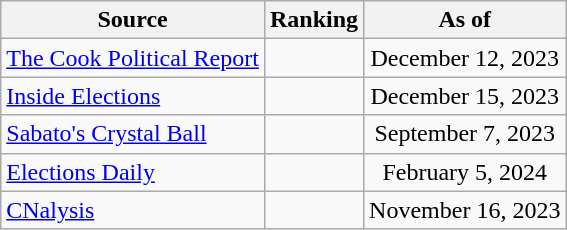<table class="wikitable" style="text-align:center">
<tr>
<th>Source</th>
<th>Ranking</th>
<th>As of</th>
</tr>
<tr>
<td align=left><a href='#'>The Cook Political Report</a></td>
<td></td>
<td>December 12, 2023</td>
</tr>
<tr>
<td align=left><a href='#'>Inside Elections</a></td>
<td></td>
<td>December 15, 2023</td>
</tr>
<tr>
<td align=left><a href='#'>Sabato's Crystal Ball</a></td>
<td></td>
<td>September 7, 2023</td>
</tr>
<tr>
<td align=left><a href='#'>Elections Daily</a></td>
<td></td>
<td>February 5, 2024</td>
</tr>
<tr>
<td align=left><a href='#'>CNalysis</a></td>
<td></td>
<td>November 16, 2023</td>
</tr>
</table>
